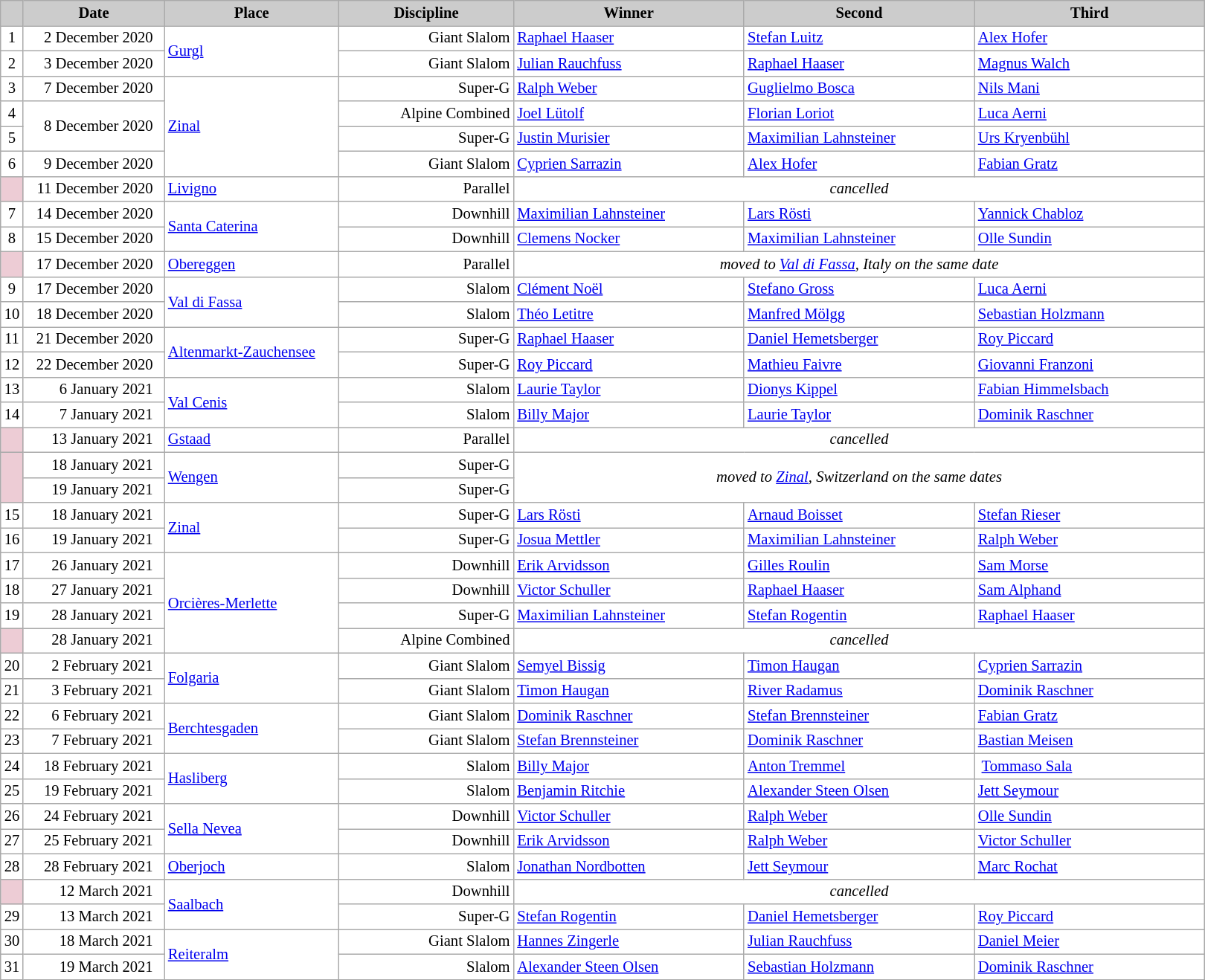<table class="wikitable plainrowheaders" style="background:#fff; font-size:86%; line-height:16px; border:grey solid 1px; border-collapse:collapse;">
<tr style="background:#ccc; text-align:center;">
<th scope="col" style="background:#ccc; width=30 px;"></th>
<th scope="col" style="background:#ccc; width:120px;">Date</th>
<th scope="col" style="background:#ccc; width:150px;">Place</th>
<th scope="col" style="background:#ccc; width:150px;">Discipline</th>
<th scope="col" style="background:#ccc; width:200px;">Winner</th>
<th scope="col" style="background:#ccc; width:200px;">Second</th>
<th scope="col" style="background:#ccc; width:200px;">Third</th>
</tr>
<tr>
<td align=center>1</td>
<td align=right>2 December 2020  </td>
<td rowspan=2> <a href='#'>Gurgl</a></td>
<td align=right>Giant Slalom</td>
<td> <a href='#'>Raphael Haaser</a></td>
<td> <a href='#'>Stefan Luitz</a></td>
<td> <a href='#'>Alex Hofer</a></td>
</tr>
<tr>
<td align=center>2</td>
<td align=right>3 December 2020  </td>
<td align=right>Giant Slalom</td>
<td> <a href='#'>Julian Rauchfuss</a></td>
<td> <a href='#'>Raphael Haaser</a></td>
<td> <a href='#'>Magnus Walch</a></td>
</tr>
<tr>
<td align=center>3</td>
<td align=right>7 December 2020  </td>
<td rowspan=4> <a href='#'>Zinal</a></td>
<td align=right>Super-G</td>
<td> <a href='#'>Ralph Weber</a></td>
<td> <a href='#'>Guglielmo Bosca</a></td>
<td> <a href='#'>Nils Mani</a></td>
</tr>
<tr>
<td align=center>4</td>
<td rowspan=2 align=right>8 December 2020  </td>
<td align=right>Alpine Combined</td>
<td> <a href='#'>Joel Lütolf</a></td>
<td> <a href='#'>Florian Loriot</a></td>
<td> <a href='#'>Luca Aerni</a></td>
</tr>
<tr>
<td align=center>5</td>
<td align=right>Super-G</td>
<td> <a href='#'>Justin Murisier</a></td>
<td> <a href='#'>Maximilian Lahnsteiner</a></td>
<td> <a href='#'>Urs Kryenbühl</a></td>
</tr>
<tr>
<td align=center>6</td>
<td align=right>9 December 2020  </td>
<td align=right>Giant Slalom</td>
<td> <a href='#'>Cyprien Sarrazin</a></td>
<td> <a href='#'>Alex Hofer</a></td>
<td> <a href='#'>Fabian Gratz</a></td>
</tr>
<tr>
<td bgcolor="EDCCD5"></td>
<td align=right>11 December 2020  </td>
<td> <a href='#'>Livigno</a></td>
<td align=right>Parallel</td>
<td colspan=4 align=center><em>cancelled</em></td>
</tr>
<tr>
<td align=center>7</td>
<td align=right>14 December 2020  </td>
<td rowspan=2> <a href='#'>Santa Caterina</a></td>
<td align=right>Downhill</td>
<td> <a href='#'>Maximilian Lahnsteiner</a></td>
<td> <a href='#'>Lars Rösti</a></td>
<td> <a href='#'>Yannick Chabloz</a></td>
</tr>
<tr>
<td align=center>8</td>
<td align=right>15 December 2020  </td>
<td align=right>Downhill</td>
<td> <a href='#'>Clemens Nocker</a></td>
<td> <a href='#'>Maximilian Lahnsteiner</a></td>
<td> <a href='#'>Olle Sundin</a></td>
</tr>
<tr>
<td bgcolor="EDCCD5"></td>
<td align=right>17 December 2020  </td>
<td> <a href='#'>Obereggen</a></td>
<td align=right>Parallel</td>
<td colspan=4 align=center><em>moved to <a href='#'>Val di Fassa</a>, Italy on the same date</em></td>
</tr>
<tr>
<td align=center>9</td>
<td align=right>17 December 2020  </td>
<td rowspan=2> <a href='#'>Val di Fassa</a></td>
<td align=right>Slalom</td>
<td> <a href='#'>Clément Noël</a></td>
<td> <a href='#'>Stefano Gross</a></td>
<td> <a href='#'>Luca Aerni</a></td>
</tr>
<tr>
<td align=center>10</td>
<td align=right>18 December 2020  </td>
<td align=right>Slalom</td>
<td> <a href='#'>Théo Letitre</a></td>
<td> <a href='#'>Manfred Mölgg</a></td>
<td> <a href='#'>Sebastian Holzmann</a></td>
</tr>
<tr>
<td align=center>11</td>
<td align=right>21 December 2020  </td>
<td rowspan=2> <a href='#'>Altenmarkt-Zauchensee</a></td>
<td align=right>Super-G</td>
<td> <a href='#'>Raphael Haaser</a></td>
<td> <a href='#'>Daniel Hemetsberger</a></td>
<td> <a href='#'>Roy Piccard</a></td>
</tr>
<tr>
<td align=center>12</td>
<td align=right>22 December 2020  </td>
<td align=right>Super-G</td>
<td> <a href='#'>Roy Piccard</a></td>
<td> <a href='#'>Mathieu Faivre</a></td>
<td> <a href='#'>Giovanni Franzoni</a></td>
</tr>
<tr>
<td align=center>13</td>
<td align=right>6 January 2021  </td>
<td rowspan=2> <a href='#'>Val Cenis</a></td>
<td align=right>Slalom</td>
<td> <a href='#'>Laurie Taylor</a></td>
<td> <a href='#'>Dionys Kippel</a></td>
<td> <a href='#'>Fabian Himmelsbach</a></td>
</tr>
<tr>
<td align=center>14</td>
<td align=right>7 January 2021  </td>
<td align=right>Slalom</td>
<td> <a href='#'>Billy Major</a></td>
<td> <a href='#'>Laurie Taylor</a></td>
<td> <a href='#'>Dominik Raschner</a></td>
</tr>
<tr>
<td bgcolor="EDCCD5"></td>
<td align=right>13 January 2021  </td>
<td> <a href='#'>Gstaad</a></td>
<td align=right>Parallel</td>
<td colspan=4 align=center><em>cancelled</em></td>
</tr>
<tr>
<td rowspan=2 bgcolor="EDCCD5"></td>
<td align=right>18 January 2021  </td>
<td rowspan=2> <a href='#'>Wengen</a></td>
<td align=right>Super-G</td>
<td rowspan=2 colspan=4 align=center><em>moved to <a href='#'>Zinal</a>, Switzerland on the same dates</em></td>
</tr>
<tr>
<td align=right>19 January 2021  </td>
<td align=right>Super-G</td>
</tr>
<tr>
<td align=center>15</td>
<td align=right>18 January 2021  </td>
<td rowspan=2> <a href='#'>Zinal</a></td>
<td align=right>Super-G</td>
<td> <a href='#'>Lars Rösti</a></td>
<td> <a href='#'>Arnaud Boisset</a></td>
<td> <a href='#'>Stefan Rieser</a></td>
</tr>
<tr>
<td align=center>16</td>
<td align=right>19 January 2021  </td>
<td align=right>Super-G</td>
<td> <a href='#'>Josua Mettler</a></td>
<td> <a href='#'>Maximilian Lahnsteiner</a></td>
<td> <a href='#'>Ralph Weber</a></td>
</tr>
<tr>
<td align=center>17</td>
<td align=right>26 January 2021  </td>
<td rowspan=4> <a href='#'>Orcières-Merlette</a></td>
<td align=right>Downhill</td>
<td> <a href='#'>Erik Arvidsson</a></td>
<td> <a href='#'>Gilles Roulin</a></td>
<td> <a href='#'>Sam Morse</a></td>
</tr>
<tr>
<td align=center>18</td>
<td align=right>27 January 2021  </td>
<td align=right>Downhill</td>
<td> <a href='#'>Victor Schuller</a></td>
<td> <a href='#'>Raphael Haaser</a></td>
<td> <a href='#'>Sam Alphand</a></td>
</tr>
<tr>
<td align=center>19</td>
<td align=right>28 January 2021  </td>
<td align=right>Super-G</td>
<td> <a href='#'>Maximilian Lahnsteiner</a></td>
<td> <a href='#'>Stefan Rogentin</a></td>
<td> <a href='#'>Raphael Haaser</a></td>
</tr>
<tr>
<td bgcolor="EDCCD5"></td>
<td align=right>28 January 2021  </td>
<td align=right>Alpine Combined</td>
<td colspan=4 align=center><em>cancelled</em></td>
</tr>
<tr>
<td align=center>20</td>
<td align=right>2 February 2021  </td>
<td rowspan=2> <a href='#'>Folgaria</a></td>
<td align=right>Giant Slalom</td>
<td> <a href='#'>Semyel Bissig</a></td>
<td> <a href='#'>Timon Haugan</a></td>
<td> <a href='#'>Cyprien Sarrazin</a></td>
</tr>
<tr>
<td align=center>21</td>
<td align=right>3 February 2021  </td>
<td align=right>Giant Slalom</td>
<td> <a href='#'>Timon Haugan</a></td>
<td> <a href='#'>River Radamus</a></td>
<td> <a href='#'>Dominik Raschner</a></td>
</tr>
<tr>
<td align=center>22</td>
<td align=right>6 February 2021  </td>
<td rowspan=2> <a href='#'>Berchtesgaden</a></td>
<td align=right>Giant Slalom</td>
<td> <a href='#'>Dominik Raschner</a></td>
<td> <a href='#'>Stefan Brennsteiner</a></td>
<td> <a href='#'>Fabian Gratz</a></td>
</tr>
<tr>
<td align=center>23</td>
<td align=right>7 February 2021  </td>
<td align=right>Giant Slalom</td>
<td> <a href='#'>Stefan Brennsteiner</a></td>
<td> <a href='#'>Dominik Raschner</a></td>
<td> <a href='#'>Bastian Meisen</a></td>
</tr>
<tr>
<td align=center>24</td>
<td align=right>18 February 2021  </td>
<td rowspan=2> <a href='#'>Hasliberg</a></td>
<td align=right>Slalom</td>
<td> <a href='#'>Billy Major</a></td>
<td> <a href='#'>Anton Tremmel</a></td>
<td> <a href='#'>Tommaso Sala</a></td>
</tr>
<tr>
<td align=center>25</td>
<td align=right>19 February 2021  </td>
<td align=right>Slalom</td>
<td> <a href='#'>Benjamin Ritchie</a></td>
<td> <a href='#'>Alexander Steen Olsen</a></td>
<td> <a href='#'>Jett Seymour</a></td>
</tr>
<tr>
<td align=center>26</td>
<td align=right>24 February 2021  </td>
<td rowspan=2> <a href='#'>Sella Nevea</a></td>
<td align=right>Downhill</td>
<td> <a href='#'>Victor Schuller</a></td>
<td> <a href='#'>Ralph Weber</a></td>
<td> <a href='#'>Olle Sundin</a></td>
</tr>
<tr>
<td align=center>27</td>
<td align=right>25 February 2021  </td>
<td align=right>Downhill</td>
<td> <a href='#'>Erik Arvidsson</a></td>
<td> <a href='#'>Ralph Weber</a></td>
<td> <a href='#'>Victor Schuller</a></td>
</tr>
<tr>
<td align=center>28</td>
<td align=right>28 February 2021  </td>
<td> <a href='#'>Oberjoch</a></td>
<td align=right>Slalom</td>
<td> <a href='#'>Jonathan Nordbotten</a></td>
<td> <a href='#'>Jett Seymour</a></td>
<td> <a href='#'>Marc Rochat</a></td>
</tr>
<tr>
<td bgcolor="EDCCD5"></td>
<td align=right>12 March 2021  </td>
<td rowspan=2> <a href='#'>Saalbach</a></td>
<td align=right>Downhill</td>
<td colspan=4 align=center><em>cancelled</em></td>
</tr>
<tr>
<td align=center>29</td>
<td align=right>13 March 2021  </td>
<td align=right>Super-G</td>
<td> <a href='#'>Stefan Rogentin</a></td>
<td> <a href='#'>Daniel Hemetsberger</a></td>
<td> <a href='#'>Roy Piccard</a></td>
</tr>
<tr>
<td align=center>30</td>
<td align=right>18 March 2021  </td>
<td rowspan=2> <a href='#'>Reiteralm</a></td>
<td align=right>Giant Slalom</td>
<td> <a href='#'>Hannes Zingerle</a></td>
<td> <a href='#'>Julian Rauchfuss</a></td>
<td> <a href='#'>Daniel Meier</a></td>
</tr>
<tr>
<td align=center>31</td>
<td align=right>19 March 2021  </td>
<td align=right>Slalom</td>
<td> <a href='#'>Alexander Steen Olsen</a></td>
<td> <a href='#'>Sebastian Holzmann</a></td>
<td> <a href='#'>Dominik Raschner</a></td>
</tr>
</table>
